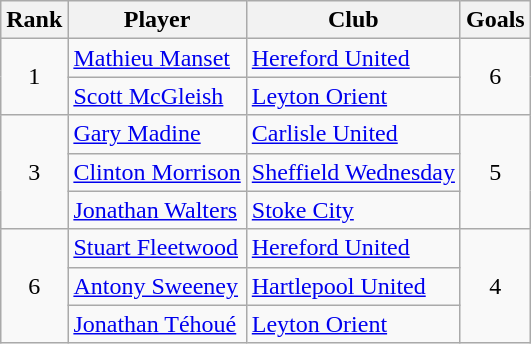<table class="wikitable sortable" style="text-align:center">
<tr>
<th>Rank</th>
<th>Player</th>
<th>Club</th>
<th>Goals</th>
</tr>
<tr>
<td rowspan="2">1</td>
<td align="left"> <a href='#'>Mathieu Manset</a></td>
<td align="left"><a href='#'>Hereford United</a></td>
<td rowspan="2">6</td>
</tr>
<tr>
<td align="left"> <a href='#'>Scott McGleish</a></td>
<td align="left"><a href='#'>Leyton Orient</a></td>
</tr>
<tr>
<td rowspan="3">3</td>
<td align="left"> <a href='#'>Gary Madine</a></td>
<td align="left"><a href='#'>Carlisle United</a></td>
<td rowspan="3">5</td>
</tr>
<tr>
<td align="left"> <a href='#'>Clinton Morrison</a></td>
<td align="left"><a href='#'>Sheffield Wednesday</a></td>
</tr>
<tr>
<td align="left"> <a href='#'>Jonathan Walters</a></td>
<td align="left"><a href='#'>Stoke City</a></td>
</tr>
<tr>
<td rowspan="3">6</td>
<td align="left"> <a href='#'>Stuart Fleetwood</a></td>
<td align="left"><a href='#'>Hereford United</a></td>
<td rowspan="3">4</td>
</tr>
<tr>
<td align="left"> <a href='#'>Antony Sweeney</a></td>
<td align="left"><a href='#'>Hartlepool United</a></td>
</tr>
<tr>
<td align="left"> <a href='#'>Jonathan Téhoué</a></td>
<td align="left"><a href='#'>Leyton Orient</a></td>
</tr>
</table>
